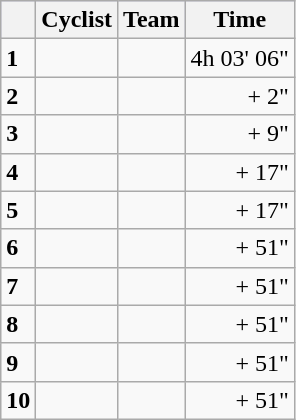<table class="wikitable">
<tr style="background:#ccccff;">
<th></th>
<th>Cyclist</th>
<th>Team</th>
<th>Time</th>
</tr>
<tr>
<td><strong>1</strong></td>
<td><strong></strong></td>
<td><strong></strong></td>
<td align=right>4h 03' 06"</td>
</tr>
<tr>
<td><strong>2</strong></td>
<td></td>
<td></td>
<td align=right>+ 2"</td>
</tr>
<tr>
<td><strong>3</strong></td>
<td></td>
<td></td>
<td align=right>+ 9"</td>
</tr>
<tr>
<td><strong>4</strong></td>
<td></td>
<td></td>
<td align=right>+ 17"</td>
</tr>
<tr>
<td><strong>5</strong></td>
<td></td>
<td></td>
<td align=right>+ 17"</td>
</tr>
<tr>
<td><strong>6</strong></td>
<td></td>
<td></td>
<td align=right>+ 51"</td>
</tr>
<tr>
<td><strong>7</strong></td>
<td></td>
<td></td>
<td align=right>+ 51"</td>
</tr>
<tr>
<td><strong>8</strong></td>
<td></td>
<td></td>
<td align=right>+ 51"</td>
</tr>
<tr>
<td><strong>9</strong></td>
<td></td>
<td></td>
<td align=right>+ 51"</td>
</tr>
<tr>
<td><strong>10</strong></td>
<td></td>
<td></td>
<td align=right>+ 51"</td>
</tr>
</table>
